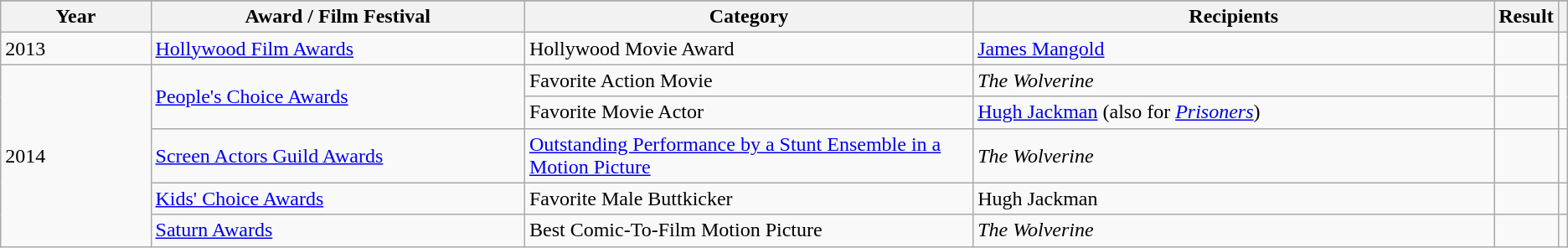<table class="wikitable sortable plainrowheaders">
<tr>
</tr>
<tr style="text-align:center;">
<th width="10%">Year</th>
<th width="25%">Award / Film Festival</th>
<th width="30%">Category</th>
<th width="40%">Recipients</th>
<th width="15%">Result</th>
<th scope="col" class="unsortable"></th>
</tr>
<tr>
<td>2013</td>
<td><a href='#'>Hollywood Film Awards</a></td>
<td>Hollywood Movie Award</td>
<td><a href='#'>James Mangold</a></td>
<td></td>
<td style="text-align:center;"></td>
</tr>
<tr>
<td rowspan="5">2014</td>
<td rowspan="2"><a href='#'>People's Choice Awards</a></td>
<td>Favorite Action Movie</td>
<td><em>The Wolverine</em></td>
<td></td>
<td rowspan="2" style="text-align:center;"></td>
</tr>
<tr>
<td>Favorite Movie Actor</td>
<td><a href='#'>Hugh Jackman</a> (also for <em><a href='#'>Prisoners</a></em>)</td>
<td></td>
</tr>
<tr>
<td><a href='#'>Screen Actors Guild Awards</a></td>
<td><a href='#'>Outstanding Performance by a Stunt Ensemble in a Motion Picture</a></td>
<td><em>The Wolverine</em></td>
<td></td>
<td style="text-align:center;"></td>
</tr>
<tr>
<td><a href='#'>Kids' Choice Awards</a></td>
<td>Favorite Male Buttkicker</td>
<td>Hugh Jackman</td>
<td></td>
<td style="text-align:center;"></td>
</tr>
<tr>
<td><a href='#'>Saturn Awards</a></td>
<td>Best Comic-To-Film Motion Picture</td>
<td><em>The Wolverine</em></td>
<td></td>
<td style="text-align:center;"></td>
</tr>
</table>
